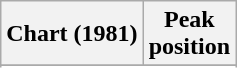<table class="wikitable sortable plainrowheaders">
<tr>
<th>Chart (1981)</th>
<th>Peak<br>position</th>
</tr>
<tr>
</tr>
<tr>
</tr>
</table>
